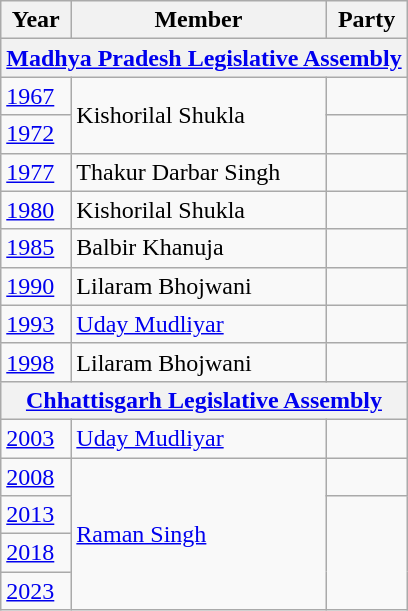<table class="wikitable">
<tr>
<th>Year</th>
<th>Member</th>
<th colspan="2">Party</th>
</tr>
<tr>
<th colspan=4><a href='#'>Madhya Pradesh Legislative Assembly</a></th>
</tr>
<tr>
<td><a href='#'>1967</a></td>
<td rowspan="2">Kishorilal Shukla</td>
<td></td>
</tr>
<tr>
<td><a href='#'>1972</a></td>
</tr>
<tr>
<td><a href='#'>1977</a></td>
<td>Thakur Darbar Singh</td>
<td></td>
</tr>
<tr>
<td><a href='#'>1980</a></td>
<td>Kishorilal Shukla</td>
<td></td>
</tr>
<tr>
<td><a href='#'>1985</a></td>
<td>Balbir Khanuja</td>
<td></td>
</tr>
<tr>
<td><a href='#'>1990</a></td>
<td>Lilaram Bhojwani</td>
<td></td>
</tr>
<tr>
<td><a href='#'>1993</a></td>
<td><a href='#'>Uday Mudliyar</a></td>
<td></td>
</tr>
<tr>
<td><a href='#'>1998</a></td>
<td>Lilaram Bhojwani</td>
<td></td>
</tr>
<tr>
<th colspan=4><a href='#'>Chhattisgarh Legislative Assembly</a></th>
</tr>
<tr>
<td><a href='#'>2003</a></td>
<td><a href='#'>Uday Mudliyar</a></td>
<td></td>
</tr>
<tr>
<td><a href='#'>2008</a></td>
<td rowspan="4"><a href='#'>Raman Singh</a></td>
<td></td>
</tr>
<tr>
<td><a href='#'>2013</a></td>
</tr>
<tr>
<td><a href='#'>2018</a></td>
</tr>
<tr>
<td><a href='#'>2023</a></td>
</tr>
</table>
